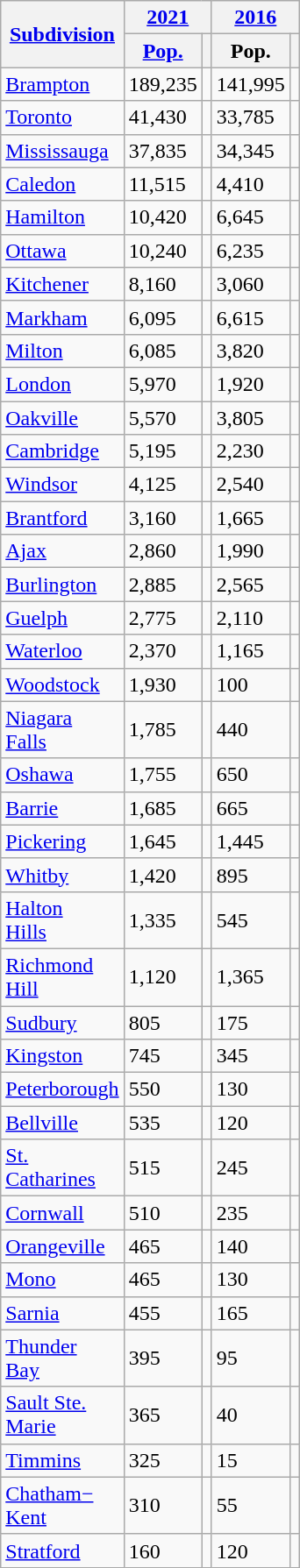<table class="wikitable sortable">
<tr>
<th rowspan="2"><a href='#'>Subdivision</a></th>
<th colspan="2"><a href='#'>2021</a></th>
<th colspan="2"><a href='#'>2016</a></th>
</tr>
<tr>
<th><a href='#'>Pop.</a></th>
<th></th>
<th>Pop.</th>
<th></th>
</tr>
<tr>
<td><a href='#'>Brampton</a></td>
<td>189,235</td>
<td></td>
<td>141,995</td>
<td></td>
</tr>
<tr>
<td><a href='#'>Toronto</a></td>
<td>41,430</td>
<td></td>
<td>33,785</td>
<td></td>
</tr>
<tr>
<td><a href='#'>Mississauga</a></td>
<td>37,835</td>
<td></td>
<td>34,345</td>
<td></td>
</tr>
<tr>
<td><a href='#'>Caledon</a></td>
<td>11,515</td>
<td></td>
<td>4,410</td>
<td></td>
</tr>
<tr>
<td><a href='#'>Hamilton</a></td>
<td>10,420</td>
<td></td>
<td>6,645</td>
<td></td>
</tr>
<tr>
<td><a href='#'>Ottawa</a></td>
<td>10,240</td>
<td></td>
<td>6,235</td>
<td></td>
</tr>
<tr>
<td><a href='#'>Kitchener</a></td>
<td>8,160</td>
<td></td>
<td>3,060</td>
<td></td>
</tr>
<tr>
<td><a href='#'>Markham</a></td>
<td>6,095</td>
<td></td>
<td>6,615</td>
<td></td>
</tr>
<tr>
<td><a href='#'>Milton</a></td>
<td>6,085</td>
<td></td>
<td>3,820</td>
<td></td>
</tr>
<tr>
<td><a href='#'>London</a></td>
<td>5,970</td>
<td></td>
<td>1,920</td>
<td></td>
</tr>
<tr>
<td><a href='#'>Oakville</a></td>
<td>5,570</td>
<td></td>
<td>3,805</td>
<td></td>
</tr>
<tr>
<td><a href='#'>Cambridge</a></td>
<td>5,195</td>
<td></td>
<td>2,230</td>
<td></td>
</tr>
<tr>
<td><a href='#'>Windsor</a></td>
<td>4,125</td>
<td></td>
<td>2,540</td>
<td></td>
</tr>
<tr>
<td><a href='#'>Brantford</a></td>
<td>3,160</td>
<td></td>
<td>1,665</td>
<td></td>
</tr>
<tr>
<td><a href='#'>Ajax</a></td>
<td>2,860</td>
<td></td>
<td>1,990</td>
<td></td>
</tr>
<tr>
<td><a href='#'>Burlington</a></td>
<td>2,885</td>
<td></td>
<td>2,565</td>
<td></td>
</tr>
<tr>
<td><a href='#'>Guelph</a></td>
<td>2,775</td>
<td></td>
<td>2,110</td>
<td></td>
</tr>
<tr>
<td><a href='#'>Waterloo</a></td>
<td>2,370</td>
<td></td>
<td>1,165</td>
<td></td>
</tr>
<tr>
<td><a href='#'>Woodstock</a></td>
<td>1,930</td>
<td></td>
<td>100</td>
<td></td>
</tr>
<tr>
<td><a href='#'>Niagara<br>Falls</a></td>
<td>1,785</td>
<td></td>
<td>440</td>
<td></td>
</tr>
<tr>
<td><a href='#'>Oshawa</a></td>
<td>1,755</td>
<td></td>
<td>650</td>
<td></td>
</tr>
<tr>
<td><a href='#'>Barrie</a></td>
<td>1,685</td>
<td></td>
<td>665</td>
<td></td>
</tr>
<tr>
<td><a href='#'>Pickering</a></td>
<td>1,645</td>
<td></td>
<td>1,445</td>
<td></td>
</tr>
<tr>
<td><a href='#'>Whitby</a></td>
<td>1,420</td>
<td></td>
<td>895</td>
<td></td>
</tr>
<tr>
<td><a href='#'>Halton<br>Hills</a></td>
<td>1,335</td>
<td></td>
<td>545</td>
<td></td>
</tr>
<tr>
<td><a href='#'>Richmond<br>Hill</a></td>
<td>1,120</td>
<td></td>
<td>1,365</td>
<td></td>
</tr>
<tr>
<td><a href='#'>Sudbury</a></td>
<td>805</td>
<td></td>
<td>175</td>
<td></td>
</tr>
<tr>
<td><a href='#'>Kingston</a></td>
<td>745</td>
<td></td>
<td>345</td>
<td></td>
</tr>
<tr>
<td><a href='#'>Peterborough</a></td>
<td>550</td>
<td></td>
<td>130</td>
<td></td>
</tr>
<tr>
<td><a href='#'>Bellville</a></td>
<td>535</td>
<td></td>
<td>120</td>
<td></td>
</tr>
<tr>
<td><a href='#'>St.<br>Catharines</a></td>
<td>515</td>
<td></td>
<td>245</td>
<td></td>
</tr>
<tr>
<td><a href='#'>Cornwall</a></td>
<td>510</td>
<td></td>
<td>235</td>
<td></td>
</tr>
<tr>
<td><a href='#'>Orangeville</a></td>
<td>465</td>
<td></td>
<td>140</td>
<td></td>
</tr>
<tr>
<td><a href='#'>Mono</a></td>
<td>465</td>
<td></td>
<td>130</td>
<td></td>
</tr>
<tr>
<td><a href='#'>Sarnia</a></td>
<td>455</td>
<td></td>
<td>165</td>
<td></td>
</tr>
<tr>
<td><a href='#'>Thunder<br>Bay</a></td>
<td>395</td>
<td></td>
<td>95</td>
<td></td>
</tr>
<tr>
<td><a href='#'>Sault Ste.<br>Marie</a></td>
<td>365</td>
<td></td>
<td>40</td>
<td></td>
</tr>
<tr>
<td><a href='#'>Timmins</a></td>
<td>325</td>
<td></td>
<td>15</td>
<td></td>
</tr>
<tr>
<td><a href='#'>Chatham−<br>Kent</a></td>
<td>310</td>
<td></td>
<td>55</td>
<td></td>
</tr>
<tr>
<td><a href='#'>Stratford</a></td>
<td>160</td>
<td></td>
<td>120</td>
<td></td>
</tr>
</table>
